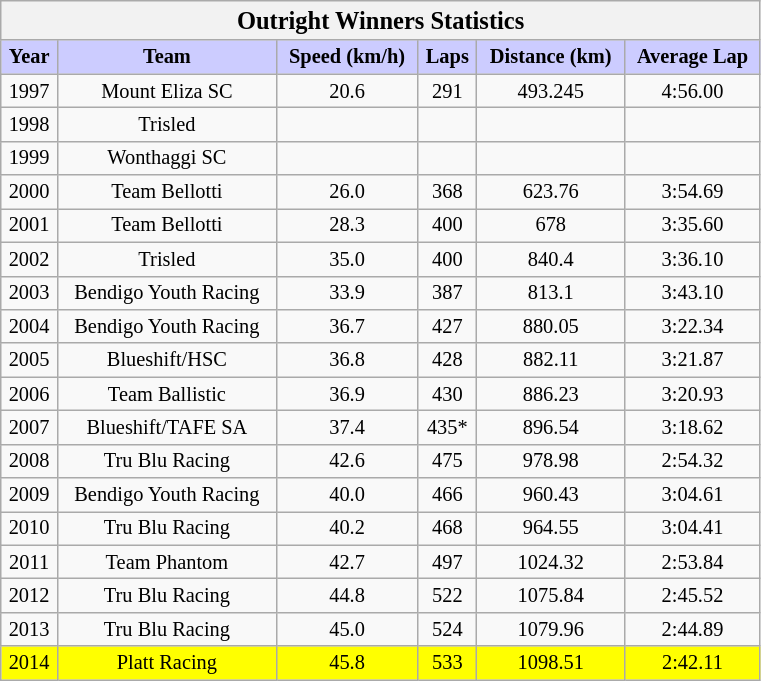<table class="sortable wikitable collapsible collapsed" style="font-size: 85%; text-align:center">
<tr>
<th colspan="6" width="500"><big>Outright Winners Statistics</big></th>
</tr>
<tr>
<th style="background:#ccf">Year</th>
<th style="background:#ccf">Team</th>
<th style="background:#ccf">Speed (km/h)</th>
<th style="background:#ccf">Laps</th>
<th style="background:#ccf">Distance (km)</th>
<th style="background:#ccf">Average Lap</th>
</tr>
<tr>
<td>1997</td>
<td> Mount Eliza SC</td>
<td>20.6</td>
<td>291</td>
<td>493.245</td>
<td>4:56.00</td>
</tr>
<tr>
<td>1998</td>
<td> Trisled</td>
<td></td>
<td></td>
<td></td>
<td></td>
</tr>
<tr>
<td>1999</td>
<td> Wonthaggi SC</td>
<td></td>
<td></td>
<td></td>
<td></td>
</tr>
<tr>
<td>2000</td>
<td> Team Bellotti</td>
<td>26.0</td>
<td>368</td>
<td>623.76</td>
<td>3:54.69</td>
</tr>
<tr>
<td>2001</td>
<td> Team Bellotti</td>
<td>28.3</td>
<td>400</td>
<td>678</td>
<td>3:35.60</td>
</tr>
<tr>
<td>2002</td>
<td> Trisled</td>
<td>35.0</td>
<td>400</td>
<td>840.4</td>
<td>3:36.10</td>
</tr>
<tr>
<td>2003</td>
<td> Bendigo Youth Racing</td>
<td>33.9</td>
<td>387</td>
<td>813.1</td>
<td>3:43.10</td>
</tr>
<tr>
<td>2004</td>
<td> Bendigo Youth Racing</td>
<td>36.7</td>
<td>427</td>
<td>880.05</td>
<td>3:22.34</td>
</tr>
<tr>
<td>2005</td>
<td> Blueshift/HSC</td>
<td>36.8</td>
<td>428</td>
<td>882.11</td>
<td>3:21.87</td>
</tr>
<tr>
<td>2006</td>
<td> Team Ballistic</td>
<td>36.9</td>
<td>430</td>
<td>886.23</td>
<td>3:20.93</td>
</tr>
<tr>
<td>2007</td>
<td> Blueshift/TAFE SA</td>
<td>37.4</td>
<td>435*</td>
<td>896.54</td>
<td>3:18.62</td>
</tr>
<tr>
<td>2008</td>
<td> Tru Blu Racing</td>
<td>42.6</td>
<td>475</td>
<td>978.98</td>
<td>2:54.32</td>
</tr>
<tr>
<td>2009</td>
<td> Bendigo Youth Racing</td>
<td>40.0</td>
<td>466</td>
<td>960.43</td>
<td>3:04.61</td>
</tr>
<tr>
<td>2010</td>
<td> Tru Blu Racing</td>
<td>40.2</td>
<td>468</td>
<td>964.55</td>
<td>3:04.41</td>
</tr>
<tr>
<td>2011</td>
<td> Team Phantom</td>
<td>42.7</td>
<td>497</td>
<td>1024.32</td>
<td>2:53.84</td>
</tr>
<tr>
<td>2012</td>
<td> Tru Blu Racing</td>
<td>44.8</td>
<td>522</td>
<td>1075.84</td>
<td>2:45.52</td>
</tr>
<tr>
<td>2013</td>
<td> Tru Blu Racing</td>
<td>45.0</td>
<td>524</td>
<td>1079.96</td>
<td>2:44.89</td>
</tr>
<tr style="background: yellow">
<td>2014</td>
<td> Platt Racing</td>
<td>45.8</td>
<td>533</td>
<td>1098.51</td>
<td>2:42.11</td>
</tr>
</table>
